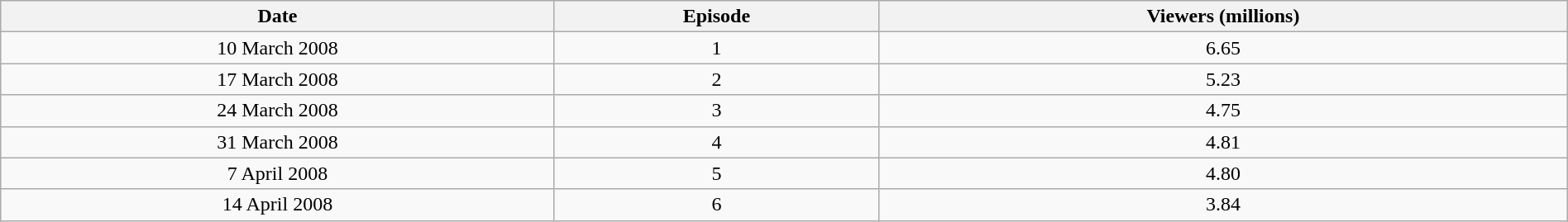<table class="wikitable" style="font-size: 100%; width:100%; text-align: center">
<tr>
<th>Date</th>
<th>Episode</th>
<th>Viewers (millions)</th>
</tr>
<tr>
<td>10 March 2008</td>
<td>1</td>
<td>6.65</td>
</tr>
<tr>
<td>17 March 2008</td>
<td>2</td>
<td>5.23</td>
</tr>
<tr>
<td>24 March 2008</td>
<td>3</td>
<td>4.75</td>
</tr>
<tr>
<td>31 March 2008</td>
<td>4</td>
<td>4.81</td>
</tr>
<tr>
<td>7 April 2008</td>
<td>5</td>
<td>4.80</td>
</tr>
<tr>
<td>14 April 2008</td>
<td>6</td>
<td>3.84</td>
</tr>
</table>
